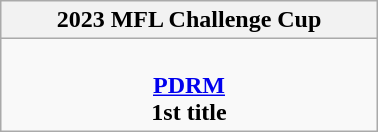<table class="wikitable" style="text-align: center; margin: 0 auto; width: 20%">
<tr>
<th>2023 MFL Challenge Cup</th>
</tr>
<tr>
<td><br><strong><a href='#'>PDRM</a></strong> <br> <strong>1st title</strong></td>
</tr>
</table>
